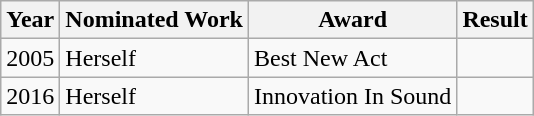<table class="wikitable">
<tr>
<th>Year</th>
<th>Nominated Work</th>
<th>Award</th>
<th>Result</th>
</tr>
<tr>
<td>2005</td>
<td>Herself</td>
<td>Best New Act</td>
<td></td>
</tr>
<tr>
<td>2016</td>
<td>Herself</td>
<td>Innovation In Sound</td>
<td></td>
</tr>
</table>
